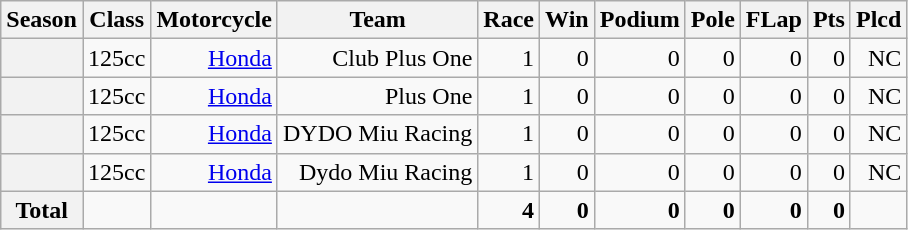<table class="wikitable" style=text-align:right>
<tr>
<th>Season</th>
<th>Class</th>
<th>Motorcycle</th>
<th>Team</th>
<th>Race</th>
<th>Win</th>
<th>Podium</th>
<th>Pole</th>
<th>FLap</th>
<th>Pts</th>
<th>Plcd</th>
</tr>
<tr>
<th></th>
<td>125cc</td>
<td><a href='#'>Honda</a></td>
<td>Club Plus One</td>
<td>1</td>
<td>0</td>
<td>0</td>
<td>0</td>
<td>0</td>
<td>0</td>
<td>NC</td>
</tr>
<tr>
<th></th>
<td>125cc</td>
<td><a href='#'>Honda</a></td>
<td>Plus One</td>
<td>1</td>
<td>0</td>
<td>0</td>
<td>0</td>
<td>0</td>
<td>0</td>
<td>NC</td>
</tr>
<tr>
<th></th>
<td>125cc</td>
<td><a href='#'>Honda</a></td>
<td>DYDO Miu Racing</td>
<td>1</td>
<td>0</td>
<td>0</td>
<td>0</td>
<td>0</td>
<td>0</td>
<td>NC</td>
</tr>
<tr>
<th></th>
<td>125cc</td>
<td><a href='#'>Honda</a></td>
<td>Dydo Miu Racing</td>
<td>1</td>
<td>0</td>
<td>0</td>
<td>0</td>
<td>0</td>
<td>0</td>
<td>NC</td>
</tr>
<tr>
<th>Total</th>
<td></td>
<td></td>
<td></td>
<td><strong>4</strong></td>
<td><strong>0</strong></td>
<td><strong>0</strong></td>
<td><strong>0</strong></td>
<td><strong>0</strong></td>
<td><strong>0</strong></td>
<td></td>
</tr>
</table>
